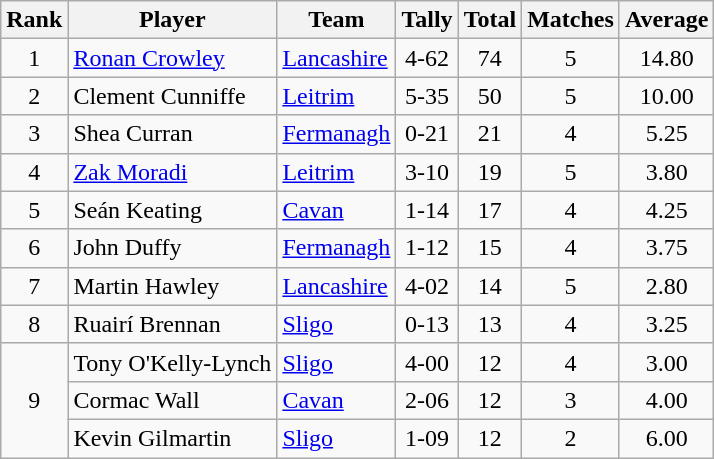<table class="wikitable">
<tr>
<th>Rank</th>
<th>Player</th>
<th>Team</th>
<th>Tally</th>
<th>Total</th>
<th>Matches</th>
<th>Average</th>
</tr>
<tr>
<td rowspan=1 align=center>1</td>
<td><a href='#'>Ronan Crowley</a></td>
<td><a href='#'>Lancashire</a></td>
<td align=center>4-62</td>
<td align=center>74</td>
<td align=center>5</td>
<td align=center>14.80</td>
</tr>
<tr>
<td rowspan=1 align=center>2</td>
<td>Clement Cunniffe</td>
<td><a href='#'>Leitrim</a></td>
<td align=center>5-35</td>
<td align=center>50</td>
<td align=center>5</td>
<td align=center>10.00</td>
</tr>
<tr>
<td rowspan=1 align=center>3</td>
<td>Shea Curran</td>
<td><a href='#'>Fermanagh</a></td>
<td align=center>0-21</td>
<td align=center>21</td>
<td align=center>4</td>
<td align=center>5.25</td>
</tr>
<tr>
<td rowspan=1 align=center>4</td>
<td><a href='#'>Zak Moradi</a></td>
<td><a href='#'>Leitrim</a></td>
<td align=center>3-10</td>
<td align=center>19</td>
<td align=center>5</td>
<td align=center>3.80</td>
</tr>
<tr>
<td rowspan=1 align=center>5</td>
<td>Seán Keating</td>
<td><a href='#'>Cavan</a></td>
<td align=center>1-14</td>
<td align=center>17</td>
<td align=center>4</td>
<td align=center>4.25</td>
</tr>
<tr>
<td rowspan=1 align=center>6</td>
<td>John Duffy</td>
<td><a href='#'>Fermanagh</a></td>
<td align=center>1-12</td>
<td align=center>15</td>
<td align=center>4</td>
<td align=center>3.75</td>
</tr>
<tr>
<td rowspan=1 align=center>7</td>
<td>Martin Hawley</td>
<td><a href='#'>Lancashire</a></td>
<td align=center>4-02</td>
<td align=center>14</td>
<td align=center>5</td>
<td align=center>2.80</td>
</tr>
<tr>
<td rowspan=1 align=center>8</td>
<td>Ruairí Brennan</td>
<td><a href='#'>Sligo</a></td>
<td align=center>0-13</td>
<td align=center>13</td>
<td align=center>4</td>
<td align=center>3.25</td>
</tr>
<tr>
<td rowspan=3 align=center>9</td>
<td>Tony O'Kelly-Lynch</td>
<td><a href='#'>Sligo</a></td>
<td align=center>4-00</td>
<td align=center>12</td>
<td align=center>4</td>
<td align=center>3.00</td>
</tr>
<tr>
<td>Cormac Wall</td>
<td><a href='#'>Cavan</a></td>
<td align=center>2-06</td>
<td align=center>12</td>
<td align=center>3</td>
<td align=center>4.00</td>
</tr>
<tr>
<td>Kevin Gilmartin</td>
<td><a href='#'>Sligo</a></td>
<td align=center>1-09</td>
<td align=center>12</td>
<td align=center>2</td>
<td align=center>6.00</td>
</tr>
</table>
